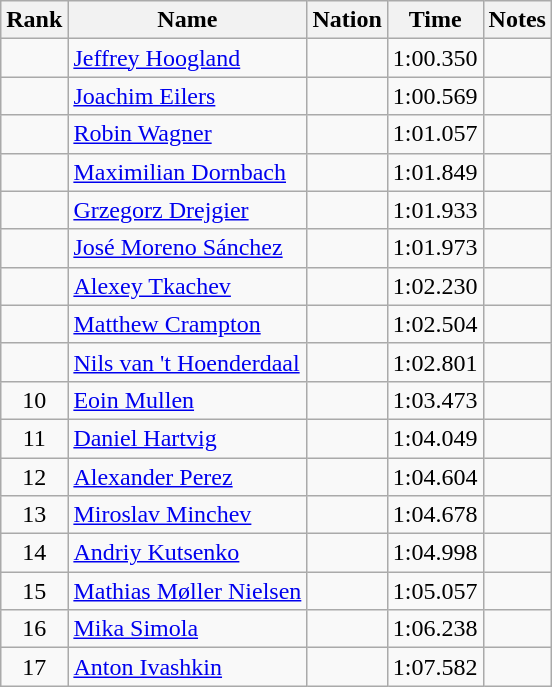<table class="wikitable sortable" style="text-align:center">
<tr>
<th>Rank</th>
<th>Name</th>
<th>Nation</th>
<th>Time</th>
<th>Notes</th>
</tr>
<tr>
<td></td>
<td align=left><a href='#'>Jeffrey Hoogland</a></td>
<td align=left></td>
<td>1:00.350</td>
<td></td>
</tr>
<tr>
<td></td>
<td align=left><a href='#'>Joachim Eilers</a></td>
<td align=left></td>
<td>1:00.569</td>
<td></td>
</tr>
<tr>
<td></td>
<td align=left><a href='#'>Robin Wagner</a></td>
<td align=left></td>
<td>1:01.057</td>
<td></td>
</tr>
<tr>
<td></td>
<td align=left><a href='#'>Maximilian Dornbach</a></td>
<td align=left></td>
<td>1:01.849</td>
<td></td>
</tr>
<tr>
<td></td>
<td align=left><a href='#'>Grzegorz Drejgier</a></td>
<td align=left></td>
<td>1:01.933</td>
<td></td>
</tr>
<tr>
<td></td>
<td align=left><a href='#'>José Moreno Sánchez</a></td>
<td align=left></td>
<td>1:01.973</td>
<td></td>
</tr>
<tr>
<td></td>
<td align=left><a href='#'>Alexey Tkachev</a></td>
<td align=left></td>
<td>1:02.230</td>
<td></td>
</tr>
<tr>
<td></td>
<td align=left><a href='#'>Matthew Crampton</a></td>
<td align=left></td>
<td>1:02.504</td>
<td></td>
</tr>
<tr>
<td></td>
<td align=left><a href='#'>Nils van 't Hoenderdaal</a></td>
<td align=left></td>
<td>1:02.801</td>
<td></td>
</tr>
<tr>
<td>10</td>
<td align=left><a href='#'>Eoin Mullen</a></td>
<td align=left></td>
<td>1:03.473</td>
<td></td>
</tr>
<tr>
<td>11</td>
<td align=left><a href='#'>Daniel Hartvig</a></td>
<td align=left></td>
<td>1:04.049</td>
<td></td>
</tr>
<tr>
<td>12</td>
<td align=left><a href='#'>Alexander Perez</a></td>
<td align=left></td>
<td>1:04.604</td>
<td></td>
</tr>
<tr>
<td>13</td>
<td align=left><a href='#'>Miroslav Minchev</a></td>
<td align=left></td>
<td>1:04.678</td>
<td></td>
</tr>
<tr>
<td>14</td>
<td align=left><a href='#'>Andriy Kutsenko</a></td>
<td align=left></td>
<td>1:04.998</td>
<td></td>
</tr>
<tr>
<td>15</td>
<td align=left><a href='#'>Mathias Møller Nielsen</a></td>
<td align=left></td>
<td>1:05.057</td>
<td></td>
</tr>
<tr>
<td>16</td>
<td align=left><a href='#'>Mika Simola</a></td>
<td align=left></td>
<td>1:06.238</td>
<td></td>
</tr>
<tr>
<td>17</td>
<td align=left><a href='#'>Anton Ivashkin</a></td>
<td align=left></td>
<td>1:07.582</td>
<td></td>
</tr>
</table>
